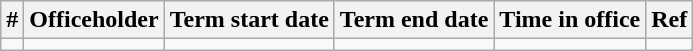<table class='wikitable sortable'>
<tr>
<th>#</th>
<th>Officeholder</th>
<th>Term start date</th>
<th>Term end date</th>
<th>Time in office</th>
<th class="unsortable">Ref</th>
</tr>
<tr>
<td align=center></td>
<td></td>
<td align=center> </td>
<td></td>
<td></td>
<td></td>
</tr>
</table>
